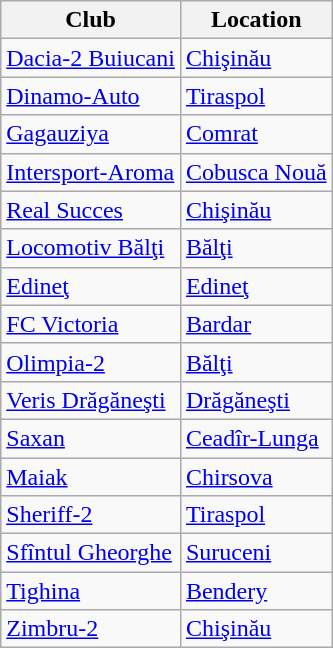<table class="wikitable sortable">
<tr>
<th>Club</th>
<th>Location</th>
</tr>
<tr>
<td><a href='#'>Dacia-2 Buiucani</a></td>
<td><a href='#'>Chişinău</a></td>
</tr>
<tr>
<td><a href='#'>Dinamo-Auto</a></td>
<td><a href='#'>Tiraspol</a></td>
</tr>
<tr>
<td><a href='#'>Gagauziya</a></td>
<td><a href='#'>Comrat</a></td>
</tr>
<tr>
<td><a href='#'>Intersport-Aroma</a></td>
<td><a href='#'>Cobusca Nouă</a></td>
</tr>
<tr>
<td><a href='#'>Real Succes</a></td>
<td><a href='#'>Chişinău</a></td>
</tr>
<tr>
<td><a href='#'>Locomotiv Bălţi</a></td>
<td><a href='#'>Bălţi</a></td>
</tr>
<tr>
<td><a href='#'>Edineţ</a></td>
<td><a href='#'>Edineţ</a></td>
</tr>
<tr>
<td><a href='#'>FC Victoria</a></td>
<td><a href='#'>Bardar</a></td>
</tr>
<tr>
<td><a href='#'>Olimpia-2</a></td>
<td><a href='#'>Bălţi</a></td>
</tr>
<tr>
<td><a href='#'>Veris Drăgăneşti</a></td>
<td><a href='#'>Drăgăneşti</a></td>
</tr>
<tr>
<td><a href='#'>Saxan</a></td>
<td><a href='#'>Ceadîr-Lunga</a></td>
</tr>
<tr>
<td><a href='#'>Maiak</a></td>
<td><a href='#'>Chirsova</a></td>
</tr>
<tr>
<td><a href='#'>Sheriff-2</a></td>
<td><a href='#'>Tiraspol</a></td>
</tr>
<tr>
<td><a href='#'>Sfîntul Gheorghe</a></td>
<td><a href='#'>Suruceni</a></td>
</tr>
<tr>
<td><a href='#'>Tighina</a></td>
<td><a href='#'>Bendery</a></td>
</tr>
<tr>
<td><a href='#'>Zimbru-2</a></td>
<td><a href='#'>Chişinău</a></td>
</tr>
</table>
